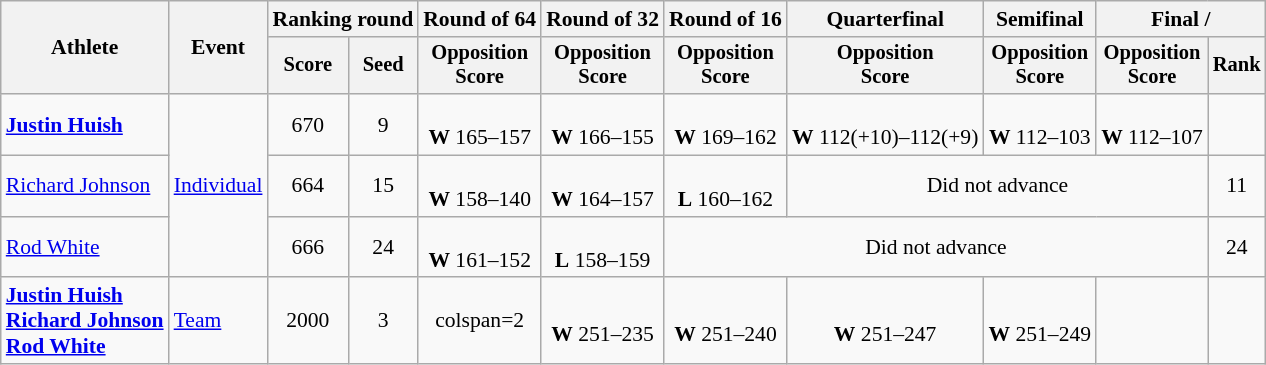<table class=wikitable style=font-size:90%;text-align:center>
<tr>
<th rowspan=2>Athlete</th>
<th rowspan=2>Event</th>
<th colspan=2>Ranking round</th>
<th>Round of 64</th>
<th>Round of 32</th>
<th>Round of 16</th>
<th>Quarterfinal</th>
<th>Semifinal</th>
<th colspan=2>Final / </th>
</tr>
<tr style=font-size:95%>
<th>Score</th>
<th>Seed</th>
<th>Opposition<br>Score</th>
<th>Opposition<br>Score</th>
<th>Opposition<br>Score</th>
<th>Opposition<br>Score</th>
<th>Opposition<br>Score</th>
<th>Opposition<br>Score</th>
<th>Rank</th>
</tr>
<tr>
<td align=left><strong><a href='#'>Justin Huish</a></strong></td>
<td align=left rowspan=3><a href='#'>Individual</a></td>
<td>670</td>
<td>9</td>
<td><br><strong>W</strong> 165–157</td>
<td><br><strong>W</strong> 166–155</td>
<td><br><strong>W</strong> 169–162</td>
<td><br><strong>W</strong> 112(+10)–112(+9)</td>
<td><br><strong>W</strong> 112–103</td>
<td><br><strong>W</strong> 112–107</td>
<td></td>
</tr>
<tr>
<td align=left><a href='#'>Richard Johnson</a></td>
<td>664</td>
<td>15</td>
<td><br><strong>W</strong> 158–140</td>
<td><br><strong>W</strong> 164–157</td>
<td><br><strong>L</strong> 160–162</td>
<td colspan=3>Did not advance</td>
<td>11</td>
</tr>
<tr>
<td align=left><a href='#'>Rod White</a></td>
<td>666</td>
<td>24</td>
<td><br><strong>W</strong> 161–152</td>
<td><br><strong>L</strong> 158–159</td>
<td colspan=4>Did not advance</td>
<td>24</td>
</tr>
<tr>
<td align=left><strong><a href='#'>Justin Huish</a><br><a href='#'>Richard Johnson</a><br><a href='#'>Rod White</a></strong></td>
<td align=left><a href='#'>Team</a></td>
<td>2000</td>
<td>3</td>
<td>colspan=2 </td>
<td><br><strong>W</strong> 251–235</td>
<td><br><strong>W</strong> 251–240</td>
<td><br><strong>W</strong> 251–247</td>
<td><br><strong>W</strong> 251–249</td>
<td></td>
</tr>
</table>
